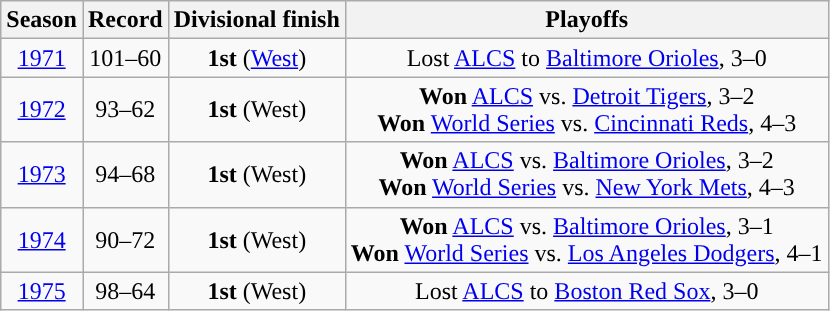<table class="wikitable" style="text-align:center;">
<tr>
<th>Season</th>
<th>Record</th>
<th>Divisional finish</th>
<th>Playoffs</th>
</tr>
<tr align="center">
<td><a href='#'>1971</a></td>
<td>101–60</td>
<td><strong>1st</strong> (<a href='#'>West</a>)</td>
<td>Lost <a href='#'>ALCS</a> to <a href='#'>Baltimore Orioles</a>, 3–0</td>
</tr>
<tr>
<td><a href='#'>1972</a></td>
<td>93–62</td>
<td><strong>1st</strong> (West)</td>
<td><strong>Won</strong> <a href='#'>ALCS</a> vs. <a href='#'>Detroit Tigers</a>, 3–2<br><strong>Won</strong> <a href='#'>World Series</a> vs. <a href='#'>Cincinnati Reds</a>, 4–3</td>
</tr>
<tr align="center">
<td><a href='#'>1973</a></td>
<td>94–68</td>
<td><strong>1st</strong> (West)</td>
<td><strong>Won</strong> <a href='#'>ALCS</a> vs. <a href='#'>Baltimore Orioles</a>, 3–2<br><strong>Won</strong> <a href='#'>World Series</a> vs. <a href='#'>New York Mets</a>, 4–3</td>
</tr>
<tr>
<td><a href='#'>1974</a></td>
<td>90–72</td>
<td><strong>1st</strong> (West)</td>
<td><strong>Won</strong> <a href='#'>ALCS</a> vs. <a href='#'>Baltimore Orioles</a>, 3–1<br><strong>Won</strong> <a href='#'>World Series</a> vs. <a href='#'>Los Angeles Dodgers</a>, 4–1</td>
</tr>
<tr>
<td><a href='#'>1975</a></td>
<td>98–64</td>
<td><strong>1st</strong> (West)</td>
<td>Lost <a href='#'>ALCS</a> to <a href='#'>Boston Red Sox</a>, 3–0</td>
</tr>
</table>
